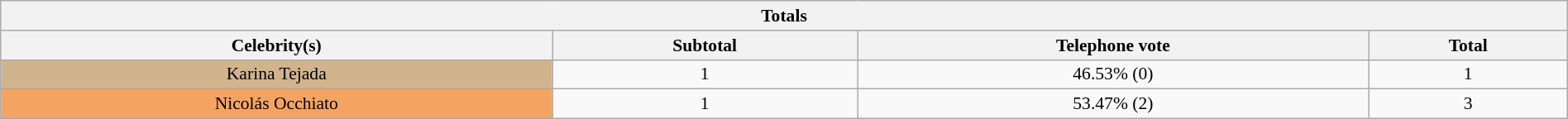<table class="wikitable collapsible collapsed" style="font-size:90%; text-align: center; width: 100%;">
<tr>
<th colspan="11" style="with: 95%;" align=center>Totals</th>
</tr>
<tr>
<th>Celebrity(s)</th>
<th>Subtotal</th>
<th>Telephone vote</th>
<th>Total</th>
</tr>
<tr>
<td bgcolor="tan">Karina Tejada</td>
<td>1</td>
<td>46.53% (0)</td>
<td>1</td>
</tr>
<tr>
<td bgcolor="sandybrown">Nicolás Occhiato</td>
<td>1</td>
<td>53.47% (2)</td>
<td>3</td>
</tr>
</table>
